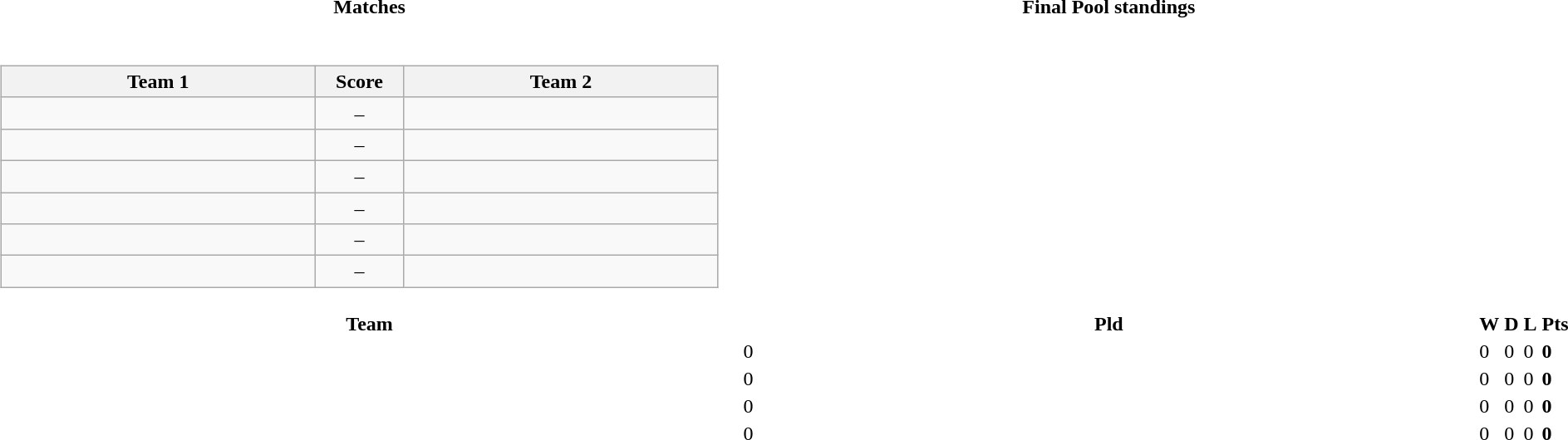<table>
<tr>
<th style="width:50%;">Matches</th>
<th style="width:50%;">Final Pool standings</th>
</tr>
<tr>
<td><br><table class="wikitable" style="text-align: center;">
<tr>
<th style="width:200pt;"><strong>Team 1</strong></th>
<th style="width:50pt;"><strong>Score</strong></th>
<th style="width:200pt;"><strong>Team 2</strong></th>
</tr>
<tr>
<td></td>
<td>–</td>
<td></td>
</tr>
<tr>
<td></td>
<td>–</td>
<td></td>
</tr>
<tr>
<td></td>
<td>–</td>
<td></td>
</tr>
<tr>
<td></td>
<td>–</td>
<td></td>
</tr>
<tr>
<td></td>
<td>–</td>
<td></td>
</tr>
<tr>
<td></td>
<td>–</td>
<td></td>
</tr>
</table>
</td>
<td><br></td>
</tr>
<tr>
<th style="width:200px;">Team</th>
<th width="40">Pld</th>
<th width="40">W</th>
<th width="40">D</th>
<th width="40">L</th>
<th width="40">Pts</th>
</tr>
<tr>
<td align=left></td>
<td>0</td>
<td>0</td>
<td>0</td>
<td>0</td>
<td><strong>0</strong></td>
</tr>
<tr>
<td align=left></td>
<td>0</td>
<td>0</td>
<td>0</td>
<td>0</td>
<td><strong>0</strong></td>
</tr>
<tr>
<td align=left></td>
<td>0</td>
<td>0</td>
<td>0</td>
<td>0</td>
<td><strong>0</strong></td>
</tr>
<tr>
<td align=left></td>
<td>0</td>
<td>0</td>
<td>0</td>
<td>0</td>
<td><strong>0</strong></td>
</tr>
</table>
